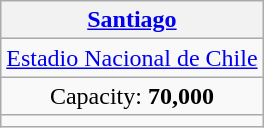<table class="wikitable" style="text-align:center">
<tr>
<th><a href='#'>Santiago</a></th>
</tr>
<tr>
<td><a href='#'>Estadio Nacional de Chile</a></td>
</tr>
<tr>
<td>Capacity: <strong>70,000</strong></td>
</tr>
<tr>
<td></td>
</tr>
</table>
